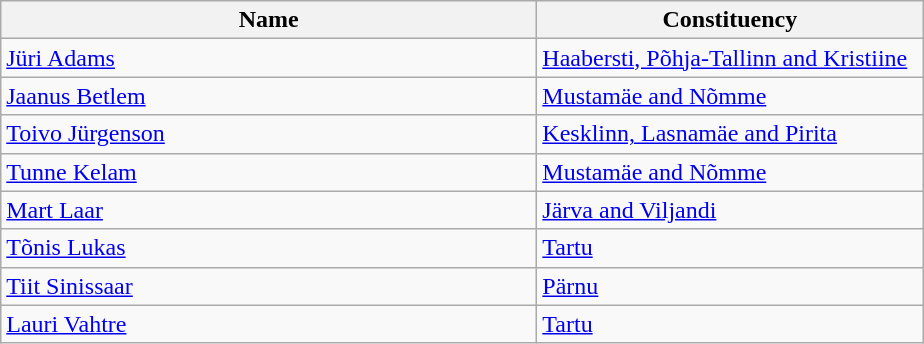<table class="wikitable collapsible collapsed">
<tr>
<th width=350>Name</th>
<th width=250>Constituency</th>
</tr>
<tr>
<td><a href='#'>Jüri Adams</a></td>
<td><a href='#'>Haabersti, Põhja-Tallinn and Kristiine</a></td>
</tr>
<tr>
<td><a href='#'>Jaanus Betlem</a></td>
<td><a href='#'>Mustamäe and Nõmme</a></td>
</tr>
<tr>
<td><a href='#'>Toivo Jürgenson</a></td>
<td><a href='#'>Kesklinn, Lasnamäe and Pirita</a></td>
</tr>
<tr>
<td><a href='#'>Tunne Kelam</a></td>
<td><a href='#'>Mustamäe and Nõmme</a></td>
</tr>
<tr>
<td><a href='#'>Mart Laar</a></td>
<td><a href='#'>Järva and Viljandi</a></td>
</tr>
<tr>
<td><a href='#'>Tõnis Lukas</a></td>
<td><a href='#'>Tartu</a></td>
</tr>
<tr>
<td><a href='#'>Tiit Sinissaar</a></td>
<td><a href='#'>Pärnu</a></td>
</tr>
<tr>
<td><a href='#'>Lauri Vahtre</a></td>
<td><a href='#'>Tartu</a></td>
</tr>
</table>
